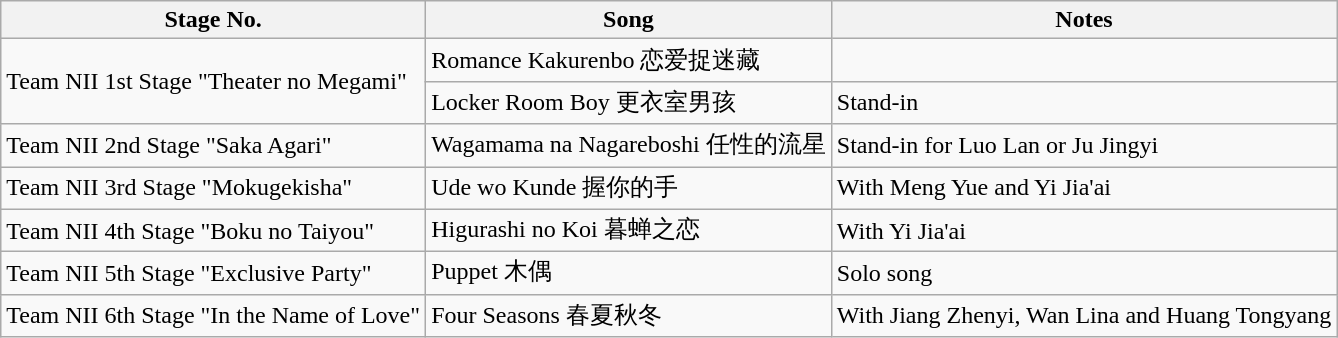<table class="wikitable">
<tr>
<th>Stage No.</th>
<th>Song</th>
<th>Notes</th>
</tr>
<tr>
<td rowspan="2">Team NII 1st Stage "Theater no Megami"</td>
<td>Romance Kakurenbo 恋爱捉迷藏</td>
<td></td>
</tr>
<tr>
<td>Locker Room Boy 更衣室男孩</td>
<td>Stand-in</td>
</tr>
<tr>
<td>Team NII 2nd Stage "Saka Agari"</td>
<td>Wagamama na Nagareboshi 任性的流星</td>
<td>Stand-in for Luo Lan or Ju Jingyi</td>
</tr>
<tr>
<td>Team NII 3rd Stage "Mokugekisha"</td>
<td>Ude wo Kunde 握你的手</td>
<td>With Meng Yue and Yi Jia'ai</td>
</tr>
<tr>
<td>Team NII 4th Stage "Boku no Taiyou"</td>
<td>Higurashi no Koi 暮蝉之恋</td>
<td>With Yi Jia'ai</td>
</tr>
<tr>
<td>Team NII 5th Stage "Exclusive Party"</td>
<td>Puppet 木偶</td>
<td>Solo song</td>
</tr>
<tr>
<td>Team NII 6th Stage "In the Name of Love"</td>
<td>Four Seasons 春夏秋冬</td>
<td>With Jiang Zhenyi, Wan Lina and Huang Tongyang</td>
</tr>
</table>
